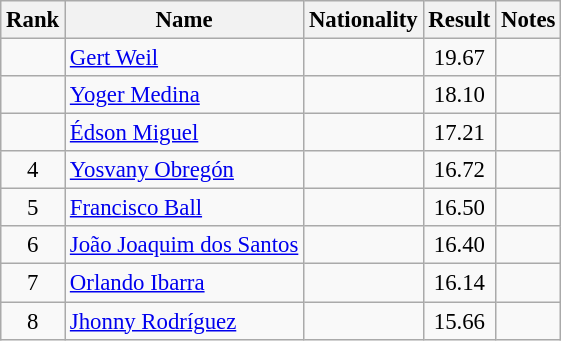<table class="wikitable sortable" style="text-align:center;font-size:95%">
<tr>
<th>Rank</th>
<th>Name</th>
<th>Nationality</th>
<th>Result</th>
<th>Notes</th>
</tr>
<tr>
<td></td>
<td align=left><a href='#'>Gert Weil</a></td>
<td align=left></td>
<td>19.67</td>
<td></td>
</tr>
<tr>
<td></td>
<td align=left><a href='#'>Yoger Medina</a></td>
<td align=left></td>
<td>18.10</td>
<td></td>
</tr>
<tr>
<td></td>
<td align=left><a href='#'>Édson Miguel</a></td>
<td align=left></td>
<td>17.21</td>
<td></td>
</tr>
<tr>
<td>4</td>
<td align=left><a href='#'>Yosvany Obregón</a></td>
<td align=left></td>
<td>16.72</td>
<td></td>
</tr>
<tr>
<td>5</td>
<td align=left><a href='#'>Francisco Ball</a></td>
<td align=left></td>
<td>16.50</td>
<td></td>
</tr>
<tr>
<td>6</td>
<td align=left><a href='#'>João Joaquim dos Santos</a></td>
<td align=left></td>
<td>16.40</td>
<td></td>
</tr>
<tr>
<td>7</td>
<td align=left><a href='#'>Orlando Ibarra</a></td>
<td align=left></td>
<td>16.14</td>
<td></td>
</tr>
<tr>
<td>8</td>
<td align=left><a href='#'>Jhonny Rodríguez</a></td>
<td align=left></td>
<td>15.66</td>
<td></td>
</tr>
</table>
